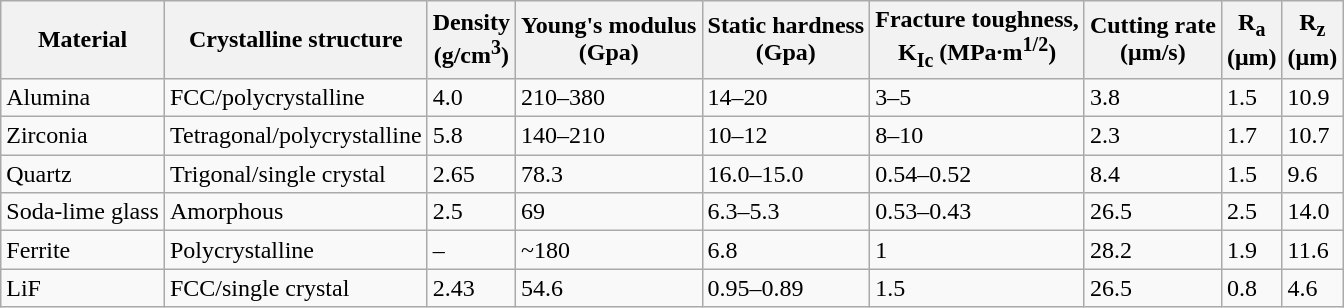<table class="wikitable">
<tr>
<th>Material</th>
<th>Crystalline structure</th>
<th>Density <br>(g/cm<sup>3</sup>)</th>
<th>Young's modulus <br>(Gpa)</th>
<th>Static hardness <br>(Gpa)</th>
<th>Fracture toughness, <br>K<sub>Ic</sub> (MPa·m<sup>1/2</sup>)</th>
<th>Cutting rate <br>(μm/s)</th>
<th>R<sub>a</sub> <br>(μm)</th>
<th>R<sub>z</sub> <br>(μm)</th>
</tr>
<tr>
<td>Alumina</td>
<td>FCC/polycrystalline</td>
<td>4.0</td>
<td>210–380</td>
<td>14–20</td>
<td>3–5</td>
<td>3.8</td>
<td>1.5</td>
<td>10.9</td>
</tr>
<tr>
<td>Zirconia</td>
<td>Tetragonal/polycrystalline</td>
<td>5.8</td>
<td>140–210</td>
<td>10–12</td>
<td>8–10</td>
<td>2.3</td>
<td>1.7</td>
<td>10.7</td>
</tr>
<tr>
<td>Quartz</td>
<td>Trigonal/single crystal</td>
<td>2.65</td>
<td>78.3</td>
<td>16.0–15.0</td>
<td>0.54–0.52</td>
<td>8.4</td>
<td>1.5</td>
<td>9.6</td>
</tr>
<tr>
<td>Soda-lime glass</td>
<td>Amorphous</td>
<td>2.5</td>
<td>69</td>
<td>6.3–5.3</td>
<td>0.53–0.43</td>
<td>26.5</td>
<td>2.5</td>
<td>14.0</td>
</tr>
<tr>
<td>Ferrite</td>
<td>Polycrystalline</td>
<td>–</td>
<td>~180</td>
<td>6.8</td>
<td>1</td>
<td>28.2</td>
<td>1.9</td>
<td>11.6</td>
</tr>
<tr>
<td>LiF</td>
<td>FCC/single crystal</td>
<td>2.43</td>
<td>54.6</td>
<td>0.95–0.89</td>
<td>1.5</td>
<td>26.5</td>
<td>0.8</td>
<td>4.6</td>
</tr>
</table>
